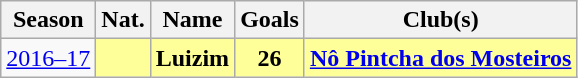<table class="wikitable" style="text-align:center">
<tr>
<th>Season</th>
<th>Nat.</th>
<th>Name</th>
<th>Goals</th>
<th>Club(s)</th>
</tr>
<tr>
<td><a href='#'>2016–17</a></td>
<td style="background:#FFFF99"></td>
<td style="background:#FFFF99"  align=left><strong>Luizim</strong></td>
<td style="background:#FFFF99"><strong>26</strong></td>
<td style="background:#FFFF99" align=left><strong><a href='#'>Nô Pintcha dos Mosteiros</a></strong></td>
</tr>
</table>
